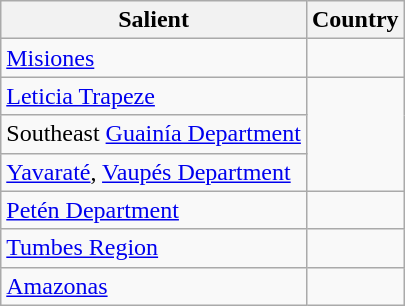<table class="wikitable sortable">
<tr>
<th>Salient</th>
<th>Country</th>
</tr>
<tr>
<td><a href='#'>Misiones</a></td>
<td></td>
</tr>
<tr>
<td><a href='#'>Leticia Trapeze</a></td>
<td rowspan="3"></td>
</tr>
<tr>
<td>Southeast <a href='#'>Guainía Department</a></td>
</tr>
<tr>
<td><a href='#'>Yavaraté</a>, <a href='#'>Vaupés Department</a></td>
</tr>
<tr>
<td><a href='#'>Petén Department</a></td>
<td></td>
</tr>
<tr>
<td><a href='#'>Tumbes Region</a></td>
<td></td>
</tr>
<tr>
<td><a href='#'>Amazonas</a></td>
<td></td>
</tr>
</table>
